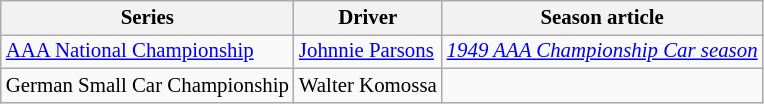<table class="wikitable" style="font-size: 87%;">
<tr>
<th>Series</th>
<th>Driver</th>
<th>Season article</th>
</tr>
<tr>
<td><a href='#'>AAA National Championship</a></td>
<td> <a href='#'>Johnnie Parsons</a></td>
<td><em><a href='#'>1949 AAA Championship Car season</a></em></td>
</tr>
<tr>
<td>German Small Car Championship</td>
<td> Walter Komossa</td>
<td></td>
</tr>
</table>
